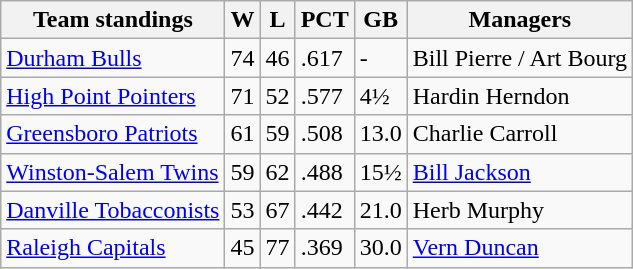<table class="wikitable">
<tr>
<th>Team standings</th>
<th>W</th>
<th>L</th>
<th>PCT</th>
<th>GB</th>
<th>Managers</th>
</tr>
<tr>
<td><a href='#'>Durham Bulls</a></td>
<td>74</td>
<td>46</td>
<td>.617</td>
<td>-</td>
<td>Bill Pierre / Art Bourg</td>
</tr>
<tr>
<td><a href='#'>High Point Pointers</a></td>
<td>71</td>
<td>52</td>
<td>.577</td>
<td>4½</td>
<td>Hardin Herndon</td>
</tr>
<tr>
<td><a href='#'>Greensboro Patriots</a></td>
<td>61</td>
<td>59</td>
<td>.508</td>
<td>13.0</td>
<td>Charlie Carroll</td>
</tr>
<tr>
<td><a href='#'>Winston-Salem Twins</a></td>
<td>59</td>
<td>62</td>
<td>.488</td>
<td>15½</td>
<td><a href='#'>Bill Jackson</a></td>
</tr>
<tr>
<td><a href='#'>Danville Tobacconists</a></td>
<td>53</td>
<td>67</td>
<td>.442</td>
<td>21.0</td>
<td>Herb Murphy</td>
</tr>
<tr>
<td><a href='#'>Raleigh Capitals</a></td>
<td>45</td>
<td>77</td>
<td>.369</td>
<td>30.0</td>
<td><a href='#'>Vern Duncan</a></td>
</tr>
</table>
